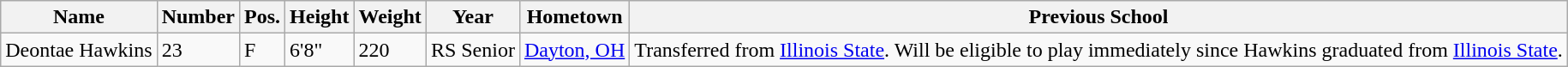<table class="wikitable sortable" border="1">
<tr>
<th>Name</th>
<th>Number</th>
<th>Pos.</th>
<th>Height</th>
<th>Weight</th>
<th>Year</th>
<th>Hometown</th>
<th class="unsortable">Previous School</th>
</tr>
<tr>
<td>Deontae Hawkins</td>
<td>23</td>
<td>F</td>
<td>6'8"</td>
<td>220</td>
<td>RS Senior</td>
<td><a href='#'>Dayton, OH</a></td>
<td>Transferred from <a href='#'>Illinois State</a>. Will be eligible to play immediately since Hawkins graduated from <a href='#'>Illinois State</a>.</td>
</tr>
</table>
